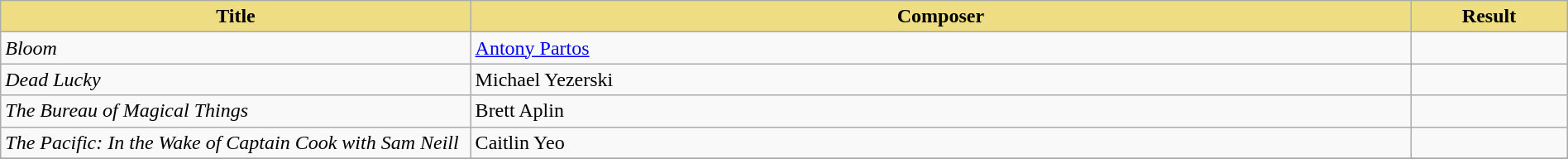<table class="wikitable" width=100%>
<tr>
<th style="width:30%;background:#EEDD82;">Title</th>
<th style="width:60%;background:#EEDD82;">Composer</th>
<th style="width:10%;background:#EEDD82;">Result<br></th>
</tr>
<tr>
<td><em>Bloom</em></td>
<td><a href='#'>Antony Partos</a></td>
<td></td>
</tr>
<tr>
<td><em>Dead Lucky</em></td>
<td>Michael Yezerski</td>
<td></td>
</tr>
<tr>
<td><em>The Bureau of Magical Things</em></td>
<td>Brett Aplin</td>
<td></td>
</tr>
<tr>
<td><em>The Pacific: In the Wake of Captain Cook with Sam Neill</em></td>
<td>Caitlin Yeo</td>
<td></td>
</tr>
<tr>
</tr>
</table>
